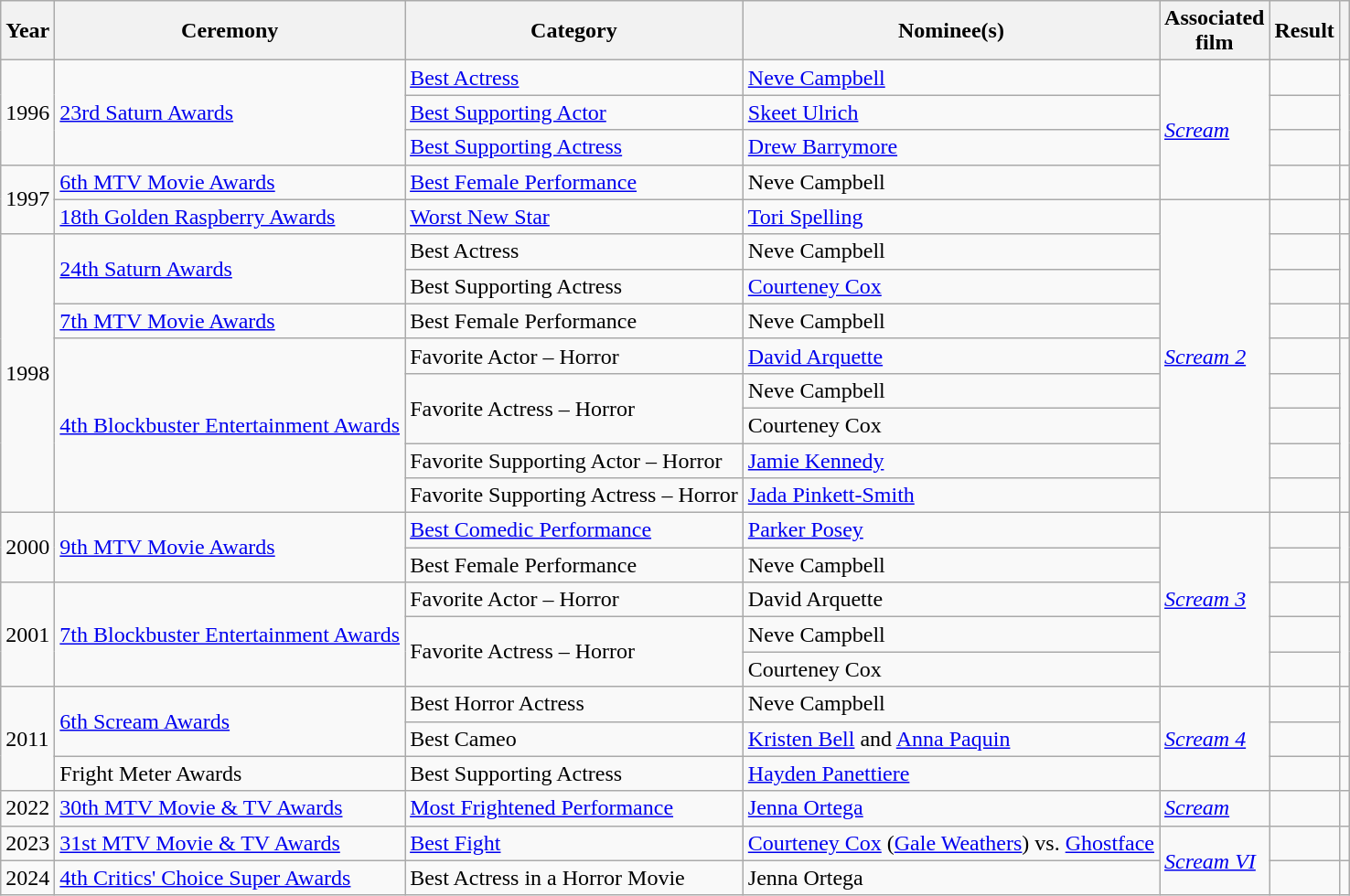<table class="wikitable">
<tr>
<th>Year</th>
<th>Ceremony</th>
<th>Category</th>
<th>Nominee(s)</th>
<th>Associated<br>film</th>
<th>Result</th>
<th></th>
</tr>
<tr>
<td rowspan="3" style="text-align:center">1996</td>
<td rowspan="3"><a href='#'>23rd Saturn Awards</a></td>
<td><a href='#'>Best Actress</a></td>
<td><a href='#'>Neve Campbell</a></td>
<td rowspan="4"><em><a href='#'>Scream</a></em></td>
<td></td>
<td rowspan=3 style="text-align:center"></td>
</tr>
<tr>
<td><a href='#'>Best Supporting Actor</a></td>
<td><a href='#'>Skeet Ulrich</a></td>
<td></td>
</tr>
<tr>
<td><a href='#'>Best Supporting Actress</a></td>
<td><a href='#'>Drew Barrymore</a></td>
<td></td>
</tr>
<tr>
<td rowspan="2">1997</td>
<td><a href='#'>6th MTV Movie Awards</a></td>
<td><a href='#'>Best Female Performance</a></td>
<td>Neve Campbell</td>
<td></td>
<td style="text-align:center"></td>
</tr>
<tr>
<td><a href='#'>18th Golden Raspberry Awards</a></td>
<td><a href='#'>Worst New Star</a></td>
<td><a href='#'>Tori Spelling</a></td>
<td rowspan="9"><em><a href='#'>Scream 2</a></em></td>
<td></td>
<td style="text-align:center"></td>
</tr>
<tr>
<td rowspan="8">1998</td>
<td rowspan="2"><a href='#'>24th Saturn Awards</a></td>
<td>Best Actress</td>
<td>Neve Campbell</td>
<td></td>
<td rowspan=2 style="text-align:center"></td>
</tr>
<tr>
<td>Best Supporting Actress</td>
<td><a href='#'>Courteney Cox</a></td>
<td></td>
</tr>
<tr>
<td><a href='#'>7th MTV Movie Awards</a></td>
<td>Best Female Performance</td>
<td>Neve Campbell</td>
<td></td>
<td style="text-align:center"></td>
</tr>
<tr>
<td rowspan="5"><a href='#'>4th Blockbuster Entertainment Awards</a></td>
<td>Favorite Actor – Horror</td>
<td><a href='#'>David Arquette</a></td>
<td></td>
<td rowspan=5 style="text-align:center"></td>
</tr>
<tr>
<td rowspan=2>Favorite Actress – Horror</td>
<td>Neve Campbell</td>
<td></td>
</tr>
<tr>
<td>Courteney Cox</td>
<td></td>
</tr>
<tr>
<td>Favorite Supporting Actor – Horror</td>
<td><a href='#'>Jamie Kennedy</a></td>
<td></td>
</tr>
<tr>
<td>Favorite Supporting Actress – Horror</td>
<td><a href='#'>Jada Pinkett-Smith</a></td>
<td></td>
</tr>
<tr>
<td rowspan="2">2000</td>
<td rowspan="2"><a href='#'>9th MTV Movie Awards</a></td>
<td><a href='#'>Best Comedic Performance</a></td>
<td><a href='#'>Parker Posey</a></td>
<td rowspan="5"><em><a href='#'>Scream 3</a></em></td>
<td></td>
<td rowspan="2" style="text-align:center"></td>
</tr>
<tr>
<td>Best Female Performance</td>
<td>Neve Campbell</td>
<td></td>
</tr>
<tr>
<td rowspan="3">2001</td>
<td rowspan="3"><a href='#'>7th Blockbuster Entertainment Awards</a></td>
<td>Favorite Actor – Horror</td>
<td>David Arquette</td>
<td></td>
<td rowspan=3 style="text-align:center"></td>
</tr>
<tr>
<td rowspan=2>Favorite Actress – Horror</td>
<td>Neve Campbell</td>
<td></td>
</tr>
<tr>
<td>Courteney Cox</td>
<td></td>
</tr>
<tr>
<td rowspan="3">2011</td>
<td rowspan="2"><a href='#'>6th Scream Awards</a></td>
<td>Best Horror Actress</td>
<td>Neve Campbell</td>
<td rowspan="3"><em><a href='#'>Scream 4</a></em></td>
<td></td>
<td rowspan="2" style="text-align:center"></td>
</tr>
<tr>
<td>Best Cameo</td>
<td><a href='#'>Kristen Bell</a> and <a href='#'>Anna Paquin</a></td>
<td></td>
</tr>
<tr>
<td>Fright Meter Awards</td>
<td>Best Supporting Actress</td>
<td><a href='#'>Hayden Panettiere</a></td>
<td></td>
<td style="text-align:center"></td>
</tr>
<tr>
<td>2022</td>
<td><a href='#'>30th MTV Movie & TV Awards</a></td>
<td><a href='#'>Most Frightened Performance</a></td>
<td><a href='#'>Jenna Ortega</a></td>
<td><em><a href='#'>Scream</a></em></td>
<td></td>
<td style="text-align:center"></td>
</tr>
<tr>
<td>2023</td>
<td><a href='#'>31st MTV Movie & TV Awards</a></td>
<td><a href='#'>Best Fight</a></td>
<td><a href='#'>Courteney Cox</a> (<a href='#'>Gale Weathers</a>) vs. <a href='#'>Ghostface</a></td>
<td rowspan="2"><em><a href='#'>Scream VI</a></em></td>
<td></td>
<td style="text-align:center"></td>
</tr>
<tr>
<td>2024</td>
<td><a href='#'>4th Critics' Choice Super Awards</a></td>
<td>Best Actress in a Horror Movie</td>
<td>Jenna Ortega</td>
<td></td>
<td style="text-align: center;"></td>
</tr>
</table>
